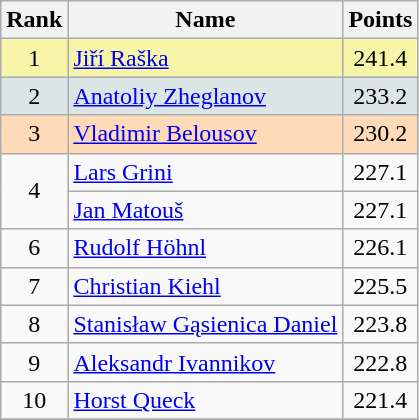<table class="wikitable sortable">
<tr>
<th align=Center>Rank</th>
<th>Name</th>
<th>Points</th>
</tr>
<tr style="background:#F7F6A8">
<td align=center>1</td>
<td> <a href='#'>Jiří Raška</a></td>
<td align=center>241.4</td>
</tr>
<tr style="background: #DCE5E5;">
<td align=center>2</td>
<td> <a href='#'>Anatoliy Zheglanov</a></td>
<td align=center>233.2</td>
</tr>
<tr style="background: #FFDAB9;">
<td align=center>3</td>
<td> <a href='#'>Vladimir Belousov</a></td>
<td align=center>230.2</td>
</tr>
<tr>
<td rowspan=2 align=center>4</td>
<td> <a href='#'>Lars Grini</a></td>
<td align=center>227.1</td>
</tr>
<tr>
<td> <a href='#'>Jan Matouš</a></td>
<td align=center>227.1</td>
</tr>
<tr>
<td align=center>6</td>
<td> <a href='#'>Rudolf Höhnl</a></td>
<td align=center>226.1</td>
</tr>
<tr>
<td align=center>7</td>
<td> <a href='#'>Christian Kiehl</a></td>
<td align=center>225.5</td>
</tr>
<tr>
<td align=center>8</td>
<td> <a href='#'>Stanisław Gąsienica Daniel</a></td>
<td align=center>223.8</td>
</tr>
<tr>
<td align=center>9</td>
<td> <a href='#'>Aleksandr Ivannikov</a></td>
<td align=center>222.8</td>
</tr>
<tr>
<td align=center>10</td>
<td> <a href='#'>Horst Queck</a></td>
<td align=center>221.4</td>
</tr>
<tr>
</tr>
</table>
